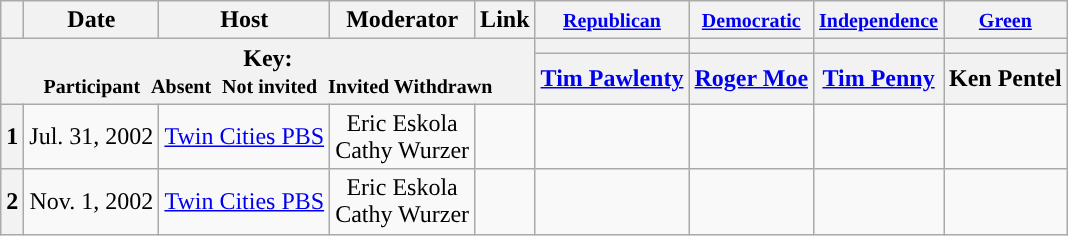<table class="wikitable" style="text-align:center;">
<tr>
<th scope="col"></th>
<th scope="col">Date</th>
<th scope="col">Host</th>
<th scope="col">Moderator</th>
<th scope="col">Link</th>
<th scope="col"><small><a href='#'>Republican</a></small></th>
<th scope="col"><small><a href='#'>Democratic</a></small></th>
<th scope="col"><small><a href='#'>Independence</a></small></th>
<th scope="col"><small><a href='#'>Green</a></small></th>
</tr>
<tr>
<th colspan="5" rowspan="2">Key:<br> <small>Participant </small>  <small>Absent </small>  <small>Not invited </small>  <small>Invited  Withdrawn</small></th>
<th scope="col" style="background:"></th>
<th scope="col" style="background:"></th>
<th scope="col" style="background:"></th>
<th scope="col" style="background:"></th>
</tr>
<tr>
<th scope="col"><a href='#'>Tim Pawlenty</a></th>
<th scope="col"><a href='#'>Roger Moe</a></th>
<th scope="col"><a href='#'>Tim Penny</a></th>
<th scope="col">Ken Pentel</th>
</tr>
<tr>
<th>1</th>
<td style="white-space:nowrap;">Jul. 31, 2002</td>
<td style="white-space:nowrap;"><a href='#'>Twin Cities PBS</a></td>
<td style="white-space:nowrap;">Eric Eskola<br>Cathy Wurzer</td>
<td style="white-space:nowrap;"></td>
<td></td>
<td></td>
<td></td>
<td></td>
</tr>
<tr>
<th>2</th>
<td style="white-space:nowrap;">Nov. 1, 2002</td>
<td style="white-space:nowrap;"><a href='#'>Twin Cities PBS</a></td>
<td style="white-space:nowrap;">Eric Eskola<br>Cathy Wurzer</td>
<td style="white-space:nowrap;"></td>
<td></td>
<td></td>
<td></td>
<td></td>
</tr>
</table>
